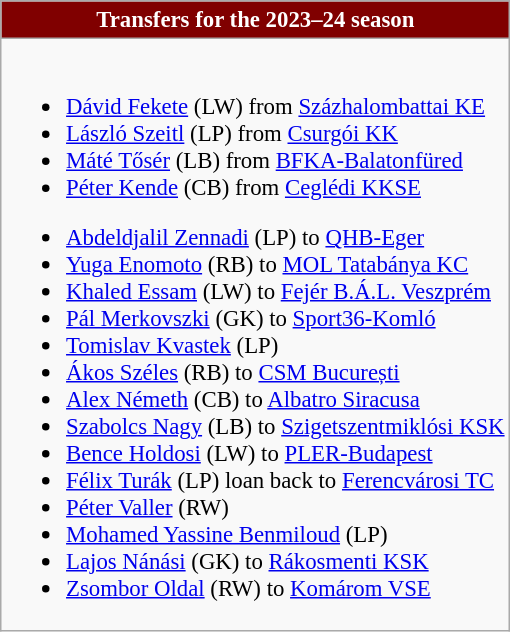<table class="wikitable collapsible collapsed" style="font-size:95%">
<tr>
<th style="color:white; background:maroon"><strong>Transfers for the 2023–24 season</strong></th>
</tr>
<tr>
<td><br>
<ul><li> <a href='#'>Dávid Fekete</a> (LW) from  <a href='#'>Százhalombattai KE</a></li><li> <a href='#'>László Szeitl</a> (LP) from  <a href='#'>Csurgói KK</a></li><li> <a href='#'>Máté Tősér</a> (LB) from  <a href='#'>BFKA-Balatonfüred</a></li><li> <a href='#'>Péter Kende</a> (CB) from  <a href='#'>Ceglédi KKSE</a></li></ul><ul><li> <a href='#'>Abdeldjalil Zennadi</a> (LP) to  <a href='#'>QHB-Eger</a></li><li> <a href='#'>Yuga Enomoto</a> (RB) to  <a href='#'>MOL Tatabánya KC</a></li><li> <a href='#'>Khaled Essam</a> (LW) to  <a href='#'>Fejér B.Á.L. Veszprém</a></li><li> <a href='#'>Pál Merkovszki</a> (GK) to  <a href='#'>Sport36-Komló</a></li><li> <a href='#'>Tomislav Kvastek</a> (LP)</li><li> <a href='#'>Ákos Széles</a> (RB) to  <a href='#'>CSM București</a></li><li> <a href='#'>Alex Németh</a> (CB)  to  <a href='#'>Albatro Siracusa</a></li><li> <a href='#'>Szabolcs Nagy</a> (LB) to  <a href='#'>Szigetszentmiklósi KSK</a></li><li> <a href='#'>Bence Holdosi</a> (LW) to  <a href='#'>PLER-Budapest</a></li><li> <a href='#'>Félix Turák</a> (LP) loan back to  <a href='#'>Ferencvárosi TC</a></li><li> <a href='#'>Péter Valler</a> (RW)</li><li> <a href='#'>Mohamed Yassine Benmiloud</a> (LP)</li><li> <a href='#'>Lajos Nánási</a> (GK) to  <a href='#'>Rákosmenti KSK</a></li><li> <a href='#'>Zsombor Oldal</a> (RW) to  <a href='#'>Komárom VSE</a></li></ul></td>
</tr>
</table>
